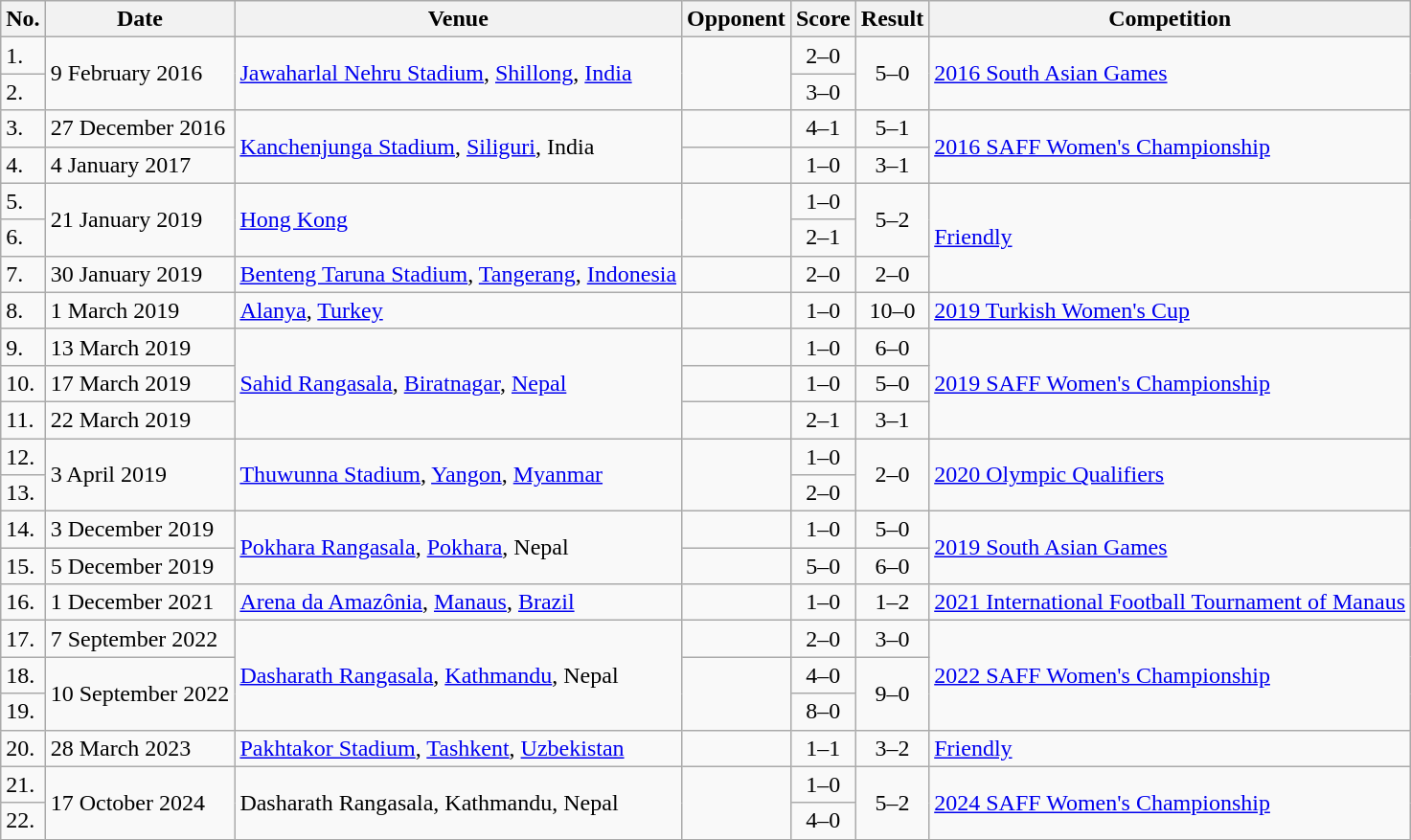<table class="wikitable">
<tr>
<th>No.</th>
<th>Date</th>
<th>Venue</th>
<th>Opponent</th>
<th>Score</th>
<th>Result</th>
<th>Competition</th>
</tr>
<tr>
<td>1.</td>
<td rowspan=2>9 February 2016</td>
<td rowspan=2><a href='#'>Jawaharlal Nehru Stadium</a>, <a href='#'>Shillong</a>, <a href='#'>India</a></td>
<td rowspan=2></td>
<td align=center>2–0</td>
<td rowspan=2 align=center>5–0</td>
<td rowspan=2><a href='#'>2016 South Asian Games</a></td>
</tr>
<tr>
<td>2.</td>
<td align=center>3–0</td>
</tr>
<tr>
<td>3.</td>
<td>27 December 2016</td>
<td rowspan=2><a href='#'>Kanchenjunga Stadium</a>, <a href='#'>Siliguri</a>, India</td>
<td></td>
<td align=center>4–1</td>
<td align=center>5–1</td>
<td rowspan=2><a href='#'>2016 SAFF Women's Championship</a></td>
</tr>
<tr>
<td>4.</td>
<td>4 January 2017</td>
<td></td>
<td align=center>1–0</td>
<td align=center>3–1</td>
</tr>
<tr>
<td>5.</td>
<td rowspan=2>21 January 2019</td>
<td rowspan=2><a href='#'>Hong Kong</a></td>
<td rowspan=2></td>
<td align=center>1–0</td>
<td rowspan=2 align=center>5–2</td>
<td rowspan=3><a href='#'>Friendly</a></td>
</tr>
<tr>
<td>6.</td>
<td align=center>2–1</td>
</tr>
<tr>
<td>7.</td>
<td>30 January 2019</td>
<td><a href='#'>Benteng Taruna Stadium</a>, <a href='#'>Tangerang</a>, <a href='#'>Indonesia</a></td>
<td></td>
<td align=center>2–0</td>
<td align=center>2–0</td>
</tr>
<tr>
<td>8.</td>
<td>1 March 2019</td>
<td><a href='#'>Alanya</a>, <a href='#'>Turkey</a></td>
<td></td>
<td align=center>1–0</td>
<td align=center>10–0</td>
<td><a href='#'>2019 Turkish Women's Cup</a></td>
</tr>
<tr>
<td>9.</td>
<td>13 March 2019</td>
<td rowspan=3><a href='#'>Sahid Rangasala</a>, <a href='#'>Biratnagar</a>, <a href='#'>Nepal</a></td>
<td></td>
<td align=center>1–0</td>
<td align=center>6–0</td>
<td rowspan=3><a href='#'>2019 SAFF Women's Championship</a></td>
</tr>
<tr>
<td>10.</td>
<td>17 March 2019</td>
<td></td>
<td align=center>1–0</td>
<td align=center>5–0</td>
</tr>
<tr>
<td>11.</td>
<td>22 March 2019</td>
<td></td>
<td align=center>2–1</td>
<td align=center>3–1</td>
</tr>
<tr>
<td>12.</td>
<td rowspan=2>3 April 2019</td>
<td rowspan=2><a href='#'>Thuwunna Stadium</a>, <a href='#'>Yangon</a>, <a href='#'>Myanmar</a></td>
<td rowspan=2></td>
<td align=center>1–0</td>
<td rowspan=2 align=center>2–0</td>
<td rowspan=2><a href='#'>2020 Olympic Qualifiers</a></td>
</tr>
<tr>
<td>13.</td>
<td align=center>2–0</td>
</tr>
<tr>
<td>14.</td>
<td>3 December 2019</td>
<td rowspan=2><a href='#'>Pokhara Rangasala</a>, <a href='#'>Pokhara</a>, Nepal</td>
<td></td>
<td align=center>1–0</td>
<td align=center>5–0</td>
<td rowspan=2><a href='#'>2019 South Asian Games</a></td>
</tr>
<tr>
<td>15.</td>
<td>5 December 2019</td>
<td></td>
<td align=center>5–0</td>
<td align=center>6–0</td>
</tr>
<tr>
<td>16.</td>
<td>1 December 2021</td>
<td><a href='#'>Arena da Amazônia</a>, <a href='#'>Manaus</a>, <a href='#'>Brazil</a></td>
<td></td>
<td align=center>1–0</td>
<td align=center>1–2</td>
<td><a href='#'>2021 International Football Tournament of Manaus</a></td>
</tr>
<tr>
<td>17.</td>
<td>7 September 2022</td>
<td rowspan=3><a href='#'>Dasharath Rangasala</a>, <a href='#'>Kathmandu</a>, Nepal</td>
<td></td>
<td align=center>2–0</td>
<td align=center>3–0</td>
<td rowspan=3><a href='#'>2022 SAFF Women's Championship</a></td>
</tr>
<tr>
<td>18.</td>
<td rowspan=2>10 September 2022</td>
<td rowspan=2></td>
<td align=center>4–0</td>
<td rowspan=2 align=center>9–0</td>
</tr>
<tr>
<td>19.</td>
<td align=center>8–0</td>
</tr>
<tr>
<td>20.</td>
<td>28 March 2023</td>
<td><a href='#'>Pakhtakor Stadium</a>, <a href='#'>Tashkent</a>, <a href='#'>Uzbekistan</a></td>
<td></td>
<td align=center>1–1</td>
<td align=center>3–2</td>
<td><a href='#'>Friendly</a></td>
</tr>
<tr>
<td>21.</td>
<td rowspan=2>17 October 2024</td>
<td rowspan=2>Dasharath Rangasala, Kathmandu, Nepal</td>
<td rowspan=2></td>
<td align=center>1–0</td>
<td rowspan=2 align=center>5–2</td>
<td rowspan=2><a href='#'>2024 SAFF Women's Championship</a></td>
</tr>
<tr>
<td>22.</td>
<td align=center>4–0</td>
</tr>
<tr>
</tr>
</table>
